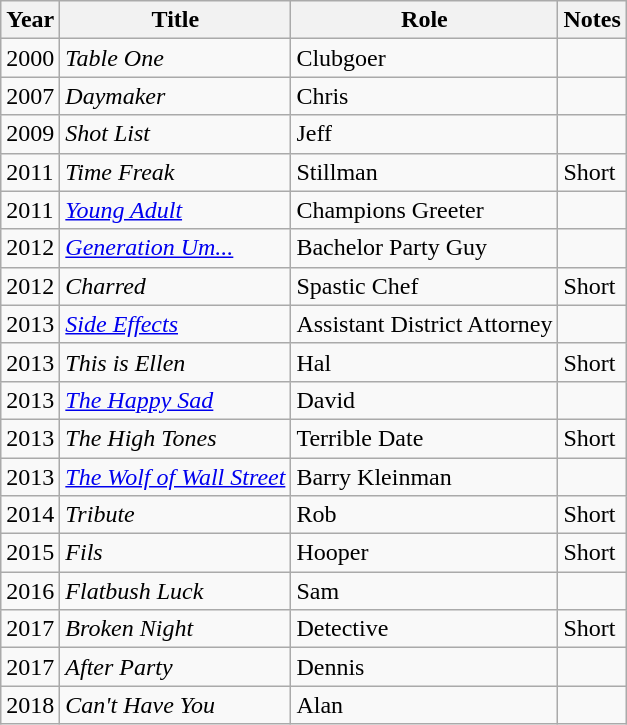<table class="wikitable sortable">
<tr>
<th>Year</th>
<th>Title</th>
<th>Role</th>
<th class="unsortable">Notes</th>
</tr>
<tr>
<td>2000</td>
<td><em>Table One</em></td>
<td>Clubgoer</td>
<td></td>
</tr>
<tr>
<td>2007</td>
<td><em>Daymaker</em></td>
<td>Chris</td>
<td></td>
</tr>
<tr>
<td>2009</td>
<td><em>Shot List</em></td>
<td>Jeff</td>
<td></td>
</tr>
<tr>
<td>2011</td>
<td><em>Time Freak</em></td>
<td>Stillman</td>
<td>Short</td>
</tr>
<tr>
<td>2011</td>
<td><em><a href='#'>Young Adult</a></em></td>
<td>Champions Greeter</td>
<td></td>
</tr>
<tr>
<td>2012</td>
<td><em><a href='#'>Generation Um...</a></em></td>
<td>Bachelor Party Guy</td>
<td></td>
</tr>
<tr>
<td>2012</td>
<td><em>Charred</em></td>
<td>Spastic Chef</td>
<td>Short</td>
</tr>
<tr>
<td>2013</td>
<td><em><a href='#'>Side Effects</a></em></td>
<td>Assistant District Attorney</td>
<td></td>
</tr>
<tr>
<td>2013</td>
<td><em>This is Ellen</em></td>
<td>Hal</td>
<td>Short</td>
</tr>
<tr>
<td>2013</td>
<td><em><a href='#'>The Happy Sad</a></em></td>
<td>David</td>
<td></td>
</tr>
<tr>
<td>2013</td>
<td><em>The High Tones</em></td>
<td>Terrible Date</td>
<td>Short</td>
</tr>
<tr>
<td>2013</td>
<td><em><a href='#'>The Wolf of Wall Street</a></em></td>
<td>Barry Kleinman</td>
<td></td>
</tr>
<tr>
<td>2014</td>
<td><em>Tribute</em></td>
<td>Rob</td>
<td>Short</td>
</tr>
<tr>
<td>2015</td>
<td><em>Fils</em></td>
<td>Hooper</td>
<td>Short</td>
</tr>
<tr>
<td>2016</td>
<td><em>Flatbush Luck</em></td>
<td>Sam</td>
<td></td>
</tr>
<tr>
<td>2017</td>
<td><em>Broken Night</em></td>
<td>Detective</td>
<td>Short</td>
</tr>
<tr>
<td>2017</td>
<td><em>After Party</em></td>
<td>Dennis</td>
<td></td>
</tr>
<tr>
<td>2018</td>
<td><em>Can't Have You</em></td>
<td>Alan</td>
<td></td>
</tr>
</table>
